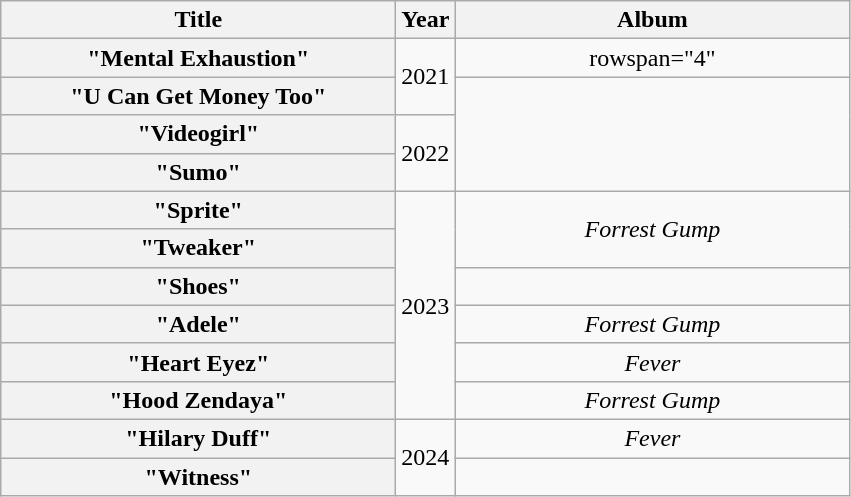<table class="wikitable plainrowheaders" style="text-align:center;">
<tr>
<th scope="col" style="width:16em;">Title</th>
<th scope="col" style="width:1em;">Year</th>
<th scope="col" style="width:16em;">Album</th>
</tr>
<tr>
<th scope="row">"Mental Exhaustion"</th>
<td rowspan="2">2021</td>
<td>rowspan="4" </td>
</tr>
<tr>
<th scope="row">"U Can Get Money Too"</th>
</tr>
<tr>
<th scope="row">"Videogirl"</th>
<td rowspan="2">2022</td>
</tr>
<tr>
<th scope="row">"Sumo"<br></th>
</tr>
<tr>
<th scope="row">"Sprite"<br></th>
<td rowspan="6">2023</td>
<td rowspan="2"><em>Forrest Gump</em></td>
</tr>
<tr>
<th scope="row">"Tweaker"</th>
</tr>
<tr>
<th scope="row">"Shoes"</th>
<td></td>
</tr>
<tr>
<th scope="row">"Adele"</th>
<td><em>Forrest Gump</em></td>
</tr>
<tr>
<th scope="row">"Heart Eyez"<br></th>
<td><em>Fever</em></td>
</tr>
<tr>
<th scope="row">"Hood Zendaya"</th>
<td><em>Forrest Gump</em></td>
</tr>
<tr>
<th scope="row">"Hilary Duff"<br></th>
<td rowspan="2">2024</td>
<td><em>Fever</em></td>
</tr>
<tr>
<th scope="row">"Witness"<br></th>
<td></td>
</tr>
</table>
